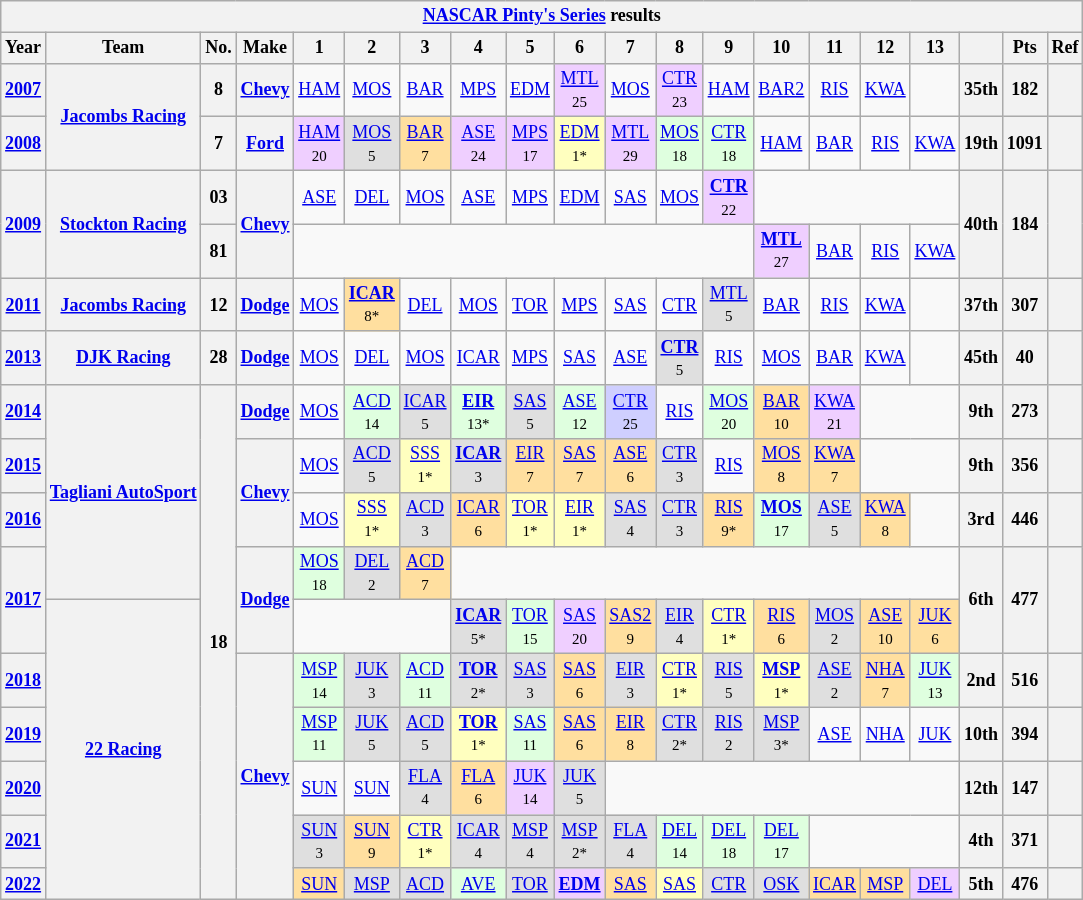<table class="wikitable" style="text-align:center; font-size:75%">
<tr>
<th colspan=45><a href='#'>NASCAR Pinty's Series</a> results</th>
</tr>
<tr>
<th>Year</th>
<th>Team</th>
<th>No.</th>
<th>Make</th>
<th>1</th>
<th>2</th>
<th>3</th>
<th>4</th>
<th>5</th>
<th>6</th>
<th>7</th>
<th>8</th>
<th>9</th>
<th>10</th>
<th>11</th>
<th>12</th>
<th>13</th>
<th></th>
<th>Pts</th>
<th>Ref</th>
</tr>
<tr>
<th><a href='#'>2007</a></th>
<th rowspan=2><a href='#'>Jacombs Racing</a></th>
<th>8</th>
<th><a href='#'>Chevy</a></th>
<td><a href='#'>HAM</a></td>
<td><a href='#'>MOS</a></td>
<td><a href='#'>BAR</a></td>
<td><a href='#'>MPS</a></td>
<td><a href='#'>EDM</a></td>
<td style="background:#EFCFFF;"><a href='#'>MTL</a><br><small>25</small></td>
<td><a href='#'>MOS</a></td>
<td style="background:#EFCFFF;"><a href='#'>CTR</a><br><small>23</small></td>
<td><a href='#'>HAM</a></td>
<td><a href='#'>BAR2</a></td>
<td><a href='#'>RIS</a></td>
<td><a href='#'>KWA</a></td>
<td></td>
<th>35th</th>
<th>182</th>
<th></th>
</tr>
<tr>
<th><a href='#'>2008</a></th>
<th>7</th>
<th><a href='#'>Ford</a></th>
<td style="background:#EFCFFF;"><a href='#'>HAM</a><br><small>20</small></td>
<td style="background:#DFDFDF;"><a href='#'>MOS</a><br><small>5</small></td>
<td style="background:#FFDF9F;"><a href='#'>BAR</a><br><small>7</small></td>
<td style="background:#EFCFFF;"><a href='#'>ASE</a><br><small>24</small></td>
<td style="background:#EFCFFF;"><a href='#'>MPS</a><br><small>17</small></td>
<td style="background:#FFFFBF;"><a href='#'>EDM</a><br><small>1*</small></td>
<td style="background:#EFCFFF;"><a href='#'>MTL</a><br><small>29</small></td>
<td style="background:#DFFFDF;"><a href='#'>MOS</a><br><small>18</small></td>
<td style="background:#DFFFDF;"><a href='#'>CTR</a><br><small>18</small></td>
<td><a href='#'>HAM</a></td>
<td><a href='#'>BAR</a></td>
<td><a href='#'>RIS</a></td>
<td><a href='#'>KWA</a></td>
<th>19th</th>
<th>1091</th>
<th></th>
</tr>
<tr>
<th rowspan=2><a href='#'>2009</a></th>
<th rowspan=2><a href='#'>Stockton Racing</a></th>
<th>03</th>
<th rowspan=2><a href='#'>Chevy</a></th>
<td><a href='#'>ASE</a></td>
<td><a href='#'>DEL</a></td>
<td><a href='#'>MOS</a></td>
<td><a href='#'>ASE</a></td>
<td><a href='#'>MPS</a></td>
<td><a href='#'>EDM</a></td>
<td><a href='#'>SAS</a></td>
<td><a href='#'>MOS</a></td>
<td style="background:#EFCFFF;"><strong><a href='#'>CTR</a></strong><br><small>22</small></td>
<td colspan=4></td>
<th rowspan=2>40th</th>
<th rowspan=2>184</th>
<th rowspan=2></th>
</tr>
<tr>
<th>81</th>
<td colspan=9></td>
<td style="background:#EFCFFF;"><strong><a href='#'>MTL</a></strong><br><small>27</small></td>
<td><a href='#'>BAR</a></td>
<td><a href='#'>RIS</a></td>
<td><a href='#'>KWA</a></td>
</tr>
<tr>
<th><a href='#'>2011</a></th>
<th><a href='#'>Jacombs Racing</a></th>
<th>12</th>
<th><a href='#'>Dodge</a></th>
<td><a href='#'>MOS</a></td>
<td style="background:#FFDF9F;"><strong><a href='#'>ICAR</a></strong><br><small>8*</small></td>
<td><a href='#'>DEL</a></td>
<td><a href='#'>MOS</a></td>
<td><a href='#'>TOR</a></td>
<td><a href='#'>MPS</a></td>
<td><a href='#'>SAS</a></td>
<td><a href='#'>CTR</a></td>
<td style="background:#DFDFDF;"><a href='#'>MTL</a><br><small>5</small></td>
<td><a href='#'>BAR</a></td>
<td><a href='#'>RIS</a></td>
<td><a href='#'>KWA</a></td>
<td></td>
<th>37th</th>
<th>307</th>
<th></th>
</tr>
<tr>
<th><a href='#'>2013</a></th>
<th><a href='#'>DJK Racing</a></th>
<th>28</th>
<th><a href='#'>Dodge</a></th>
<td><a href='#'>MOS</a></td>
<td><a href='#'>DEL</a></td>
<td><a href='#'>MOS</a></td>
<td><a href='#'>ICAR</a></td>
<td><a href='#'>MPS</a></td>
<td><a href='#'>SAS</a></td>
<td><a href='#'>ASE</a></td>
<td style="background:#DFDFDF;"><strong><a href='#'>CTR</a></strong><br><small>5</small></td>
<td><a href='#'>RIS</a></td>
<td><a href='#'>MOS</a></td>
<td><a href='#'>BAR</a></td>
<td><a href='#'>KWA</a></td>
<td></td>
<th>45th</th>
<th>40</th>
<th></th>
</tr>
<tr>
<th><a href='#'>2014</a></th>
<th rowspan=4 nowrap><a href='#'>Tagliani AutoSport</a></th>
<th rowspan=10>18</th>
<th><a href='#'>Dodge</a></th>
<td><a href='#'>MOS</a></td>
<td style="background:#DFFFDF;"><a href='#'>ACD</a><br><small>14</small></td>
<td style="background:#DFDFDF;"><a href='#'>ICAR</a><br><small>5</small></td>
<td style="background:#DFFFDF;"><strong><a href='#'>EIR</a></strong><br><small>13*</small></td>
<td style="background:#DFDFDF;"><a href='#'>SAS</a><br><small>5</small></td>
<td style="background:#DFFFDF;"><a href='#'>ASE</a><br><small>12</small></td>
<td style="background:#CFCFFF;"><a href='#'>CTR</a><br><small>25</small></td>
<td><a href='#'>RIS</a></td>
<td style="background:#DFFFDF;"><a href='#'>MOS</a><br><small>20</small></td>
<td style="background:#FFDF9F;"><a href='#'>BAR</a><br><small>10</small></td>
<td style="background:#EFCFFF;"><a href='#'>KWA</a><br><small>21</small></td>
<td colspan=2></td>
<th>9th</th>
<th>273</th>
<th></th>
</tr>
<tr>
<th><a href='#'>2015</a></th>
<th rowspan=2><a href='#'>Chevy</a></th>
<td><a href='#'>MOS</a></td>
<td style="background:#DFDFDF;"><a href='#'>ACD</a><br><small>5</small></td>
<td style="background:#FFFFBF;"><a href='#'>SSS</a><br><small>1*</small></td>
<td style="background:#DFDFDF;"><strong><a href='#'>ICAR</a></strong><br><small>3</small></td>
<td style="background:#FFDF9F;"><a href='#'>EIR</a><br><small>7</small></td>
<td style="background:#FFDF9F;"><a href='#'>SAS</a><br><small>7</small></td>
<td style="background:#FFDF9F;"><a href='#'>ASE</a><br><small>6</small></td>
<td style="background:#DFDFDF;"><a href='#'>CTR</a><br><small>3</small></td>
<td><a href='#'>RIS</a></td>
<td style="background:#FFDF9F;"><a href='#'>MOS</a><br><small>8</small></td>
<td style="background:#FFDF9F;"><a href='#'>KWA</a><br><small>7</small></td>
<td colspan=2></td>
<th>9th</th>
<th>356</th>
<th></th>
</tr>
<tr>
<th><a href='#'>2016</a></th>
<td><a href='#'>MOS</a></td>
<td style="background:#FFFFBF;"><a href='#'>SSS</a><br><small>1*</small></td>
<td style="background:#DFDFDF;"><a href='#'>ACD</a><br><small>3</small></td>
<td style="background:#FFDF9F;"><a href='#'>ICAR</a><br><small>6</small></td>
<td style="background:#FFFFBF;"><a href='#'>TOR</a><br><small>1*</small></td>
<td style="background:#FFFFBF;"><a href='#'>EIR</a><br><small>1*</small></td>
<td style="background:#DFDFDF;"><a href='#'>SAS</a><br><small>4</small></td>
<td style="background:#DFDFDF;"><a href='#'>CTR</a><br><small>3</small></td>
<td style="background:#FFDF9F;"><a href='#'>RIS</a><br><small>9*</small></td>
<td style="background:#DFFFDF;"><strong><a href='#'>MOS</a></strong><br><small>17</small></td>
<td style="background:#DFDFDF;"><a href='#'>ASE</a><br><small>5</small></td>
<td style="background:#FFDF9F;"><a href='#'>KWA</a><br><small>8</small></td>
<td></td>
<th>3rd</th>
<th>446</th>
<th></th>
</tr>
<tr>
<th rowspan=2><a href='#'>2017</a></th>
<th rowspan=2><a href='#'>Dodge</a></th>
<td style="background:#DFFFDF;"><a href='#'>MOS</a><br><small>18</small></td>
<td style="background:#DFDFDF;"><a href='#'>DEL</a><br><small>2</small></td>
<td style="background:#FFDF9F;"><a href='#'>ACD</a><br><small>7</small></td>
<td colspan=10></td>
<th rowspan=2>6th</th>
<th rowspan=2>477</th>
<th rowspan=2></th>
</tr>
<tr>
<th rowspan=6><a href='#'>22 Racing</a></th>
<td colspan=3></td>
<td style="background:#DFDFDF;"><strong><a href='#'>ICAR</a></strong><br><small>5*</small></td>
<td style="background:#DFFFDF;"><a href='#'>TOR</a><br><small>15</small></td>
<td style="background:#EFCFFF;"><a href='#'>SAS</a><br><small>20</small></td>
<td style="background:#FFDF9F;"><a href='#'>SAS2</a><br><small>9</small></td>
<td style="background:#DFDFDF;"><a href='#'>EIR</a><br><small>4</small></td>
<td style="background:#FFFFBF;"><a href='#'>CTR</a><br><small>1*</small></td>
<td style="background:#FFDF9F;"><a href='#'>RIS</a><br><small>6</small></td>
<td style="background:#DFDFDF;"><a href='#'>MOS</a><br><small>2</small></td>
<td style="background:#FFDF9F;"><a href='#'>ASE</a><br><small>10</small></td>
<td style="background:#FFDF9F;"><a href='#'>JUK</a><br><small>6</small></td>
</tr>
<tr>
<th><a href='#'>2018</a></th>
<th rowspan=5><a href='#'>Chevy</a></th>
<td style="background:#DFFFDF;"><a href='#'>MSP</a><br><small>14</small></td>
<td style="background:#DFDFDF;"><a href='#'>JUK</a><br><small>3</small></td>
<td style="background:#DFFFDF;"><a href='#'>ACD</a><br><small>11</small></td>
<td style="background:#DFDFDF;"><strong><a href='#'>TOR</a></strong><br><small>2*</small></td>
<td style="background:#DFDFDF;"><a href='#'>SAS</a><br><small>3</small></td>
<td style="background:#FFDF9F;"><a href='#'>SAS</a><br><small>6</small></td>
<td style="background:#DFDFDF;"><a href='#'>EIR</a><br><small>3</small></td>
<td style="background:#FFFFBF;"><a href='#'>CTR</a><br><small>1*</small></td>
<td style="background:#DFDFDF;"><a href='#'>RIS</a><br><small>5</small></td>
<td style="background:#FFFFBF;"><strong><a href='#'>MSP</a></strong><br><small>1*</small></td>
<td style="background:#DFDFDF;"><a href='#'>ASE</a><br><small>2</small></td>
<td style="background:#FFDF9F;"><a href='#'>NHA</a><br><small>7</small></td>
<td style="background:#DFFFDF;"><a href='#'>JUK</a><br><small>13</small></td>
<th>2nd</th>
<th>516</th>
<th></th>
</tr>
<tr>
<th><a href='#'>2019</a></th>
<td style="background:#DFFFDF;"><a href='#'>MSP</a><br><small>11</small></td>
<td style="background:#DFDFDF;"><a href='#'>JUK</a><br><small>5</small></td>
<td style="background:#DFDFDF;"><a href='#'>ACD</a><br><small>5</small></td>
<td style="background:#FFFFBF;"><strong><a href='#'>TOR</a></strong><br><small>1*</small></td>
<td style="background:#DFFFDF;"><a href='#'>SAS</a><br><small>11</small></td>
<td style="background:#FFDF9F;"><a href='#'>SAS</a><br><small>6</small></td>
<td style="background:#FFDF9F;"><a href='#'>EIR</a><br><small>8</small></td>
<td style="background:#DFDFDF;"><a href='#'>CTR</a><br><small>2*</small></td>
<td style="background:#DFDFDF;"><a href='#'>RIS</a><br><small>2</small></td>
<td style="background:#DFDFDF;"><a href='#'>MSP</a><br><small>3*</small></td>
<td><a href='#'>ASE</a></td>
<td><a href='#'>NHA</a></td>
<td><a href='#'>JUK</a></td>
<th>10th</th>
<th>394</th>
<th></th>
</tr>
<tr>
<th><a href='#'>2020</a></th>
<td><a href='#'>SUN</a></td>
<td><a href='#'>SUN</a></td>
<td style="background:#DFDFDF;"><a href='#'>FLA</a><br><small>4</small></td>
<td style="background:#FFDF9F;"><a href='#'>FLA</a><br><small>6</small></td>
<td style="background:#EFCFFF;"><a href='#'>JUK</a><br><small>14</small></td>
<td style="background:#DFDFDF;"><a href='#'>JUK</a><br><small>5</small></td>
<td colspan=7></td>
<th>12th</th>
<th>147</th>
<th></th>
</tr>
<tr>
<th><a href='#'>2021</a></th>
<td style="background:#DFDFDF;"><a href='#'>SUN</a><br><small>3</small></td>
<td style="background:#FFDF9F;"><a href='#'>SUN</a><br><small>9</small></td>
<td style="background:#FFFFBF;"><a href='#'>CTR</a><br><small>1*</small></td>
<td style="background:#DFDFDF;"><a href='#'>ICAR</a><br><small>4</small></td>
<td style="background:#DFDFDF;"><a href='#'>MSP</a><br><small>4</small></td>
<td style="background:#DFDFDF;"><a href='#'>MSP</a><br><small>2*</small></td>
<td style="background:#DFDFDF;"><a href='#'>FLA</a><br><small>4</small></td>
<td style="background:#DFFFDF;"><a href='#'>DEL</a><br><small>14</small></td>
<td style="background:#DFFFDF;"><a href='#'>DEL</a><br><small>18</small></td>
<td style="background:#DFFFDF;"><a href='#'>DEL</a><br><small>17</small></td>
<td colspan=3></td>
<th>4th</th>
<th>371</th>
<th></th>
</tr>
<tr>
<th><a href='#'>2022</a></th>
<td style="background:#FFDF9F;"><a href='#'>SUN</a><br></td>
<td style="background:#DFDFDF;"><a href='#'>MSP</a><br></td>
<td style="background:#DFDFDF;"><a href='#'>ACD</a><br></td>
<td style="background:#DFFFDF;"><a href='#'>AVE</a><br></td>
<td style="background:#DFDFDF;"><a href='#'>TOR</a><br></td>
<td style="background:#EFCFFF;"><strong><a href='#'>EDM</a></strong><br></td>
<td style="background:#FFDF9F;"><a href='#'>SAS</a><br></td>
<td style="background:#FFFFBF;"><a href='#'>SAS</a><br></td>
<td style="background:#DFDFDF;"><a href='#'>CTR</a><br></td>
<td style="background:#DFDFDF;"><a href='#'>OSK</a><br></td>
<td style="background:#FFDF9F;"><a href='#'>ICAR</a><br></td>
<td style="background:#FFDF9F;"><a href='#'>MSP</a><br></td>
<td style="background:#EFCFFF;"><a href='#'>DEL</a><br></td>
<th>5th</th>
<th>476</th>
<th></th>
</tr>
</table>
